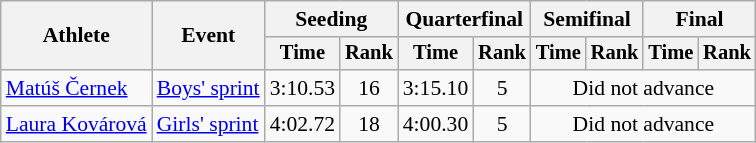<table class="wikitable" style="font-size:90%; text-align:center;">
<tr>
<th rowspan=2>Athlete</th>
<th rowspan=2>Event</th>
<th colspan=2>Seeding</th>
<th colspan=2>Quarterfinal</th>
<th colspan=2>Semifinal</th>
<th colspan=2>Final</th>
</tr>
<tr style="font-size:95%">
<th>Time</th>
<th>Rank</th>
<th>Time</th>
<th>Rank</th>
<th>Time</th>
<th>Rank</th>
<th>Time</th>
<th>Rank</th>
</tr>
<tr>
<td align=left><a href='#'>Matúš Černek</a></td>
<td align=left><a href='#'>Boys' sprint</a></td>
<td>3:10.53</td>
<td>16</td>
<td>3:15.10</td>
<td>5</td>
<td colspan="4">Did not advance</td>
</tr>
<tr>
<td align=left><a href='#'>Laura Kovárová</a></td>
<td align=left><a href='#'>Girls' sprint</a></td>
<td>4:02.72</td>
<td>18</td>
<td>4:00.30</td>
<td>5</td>
<td colspan="4">Did not advance</td>
</tr>
</table>
